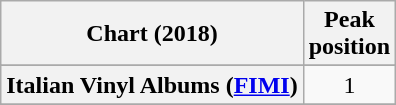<table class="wikitable sortable plainrowheaders" style="text-align:center">
<tr>
<th scope="col">Chart (2018)</th>
<th scope="col">Peak<br>position</th>
</tr>
<tr>
</tr>
<tr>
<th scope="row">Italian Vinyl Albums (<a href='#'>FIMI</a>)</th>
<td>1</td>
</tr>
<tr>
</tr>
</table>
